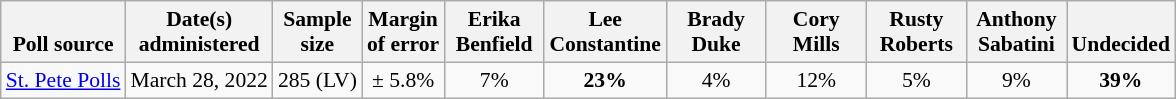<table class="wikitable" style="font-size:90%;text-align:center;">
<tr valign=bottom>
<th>Poll source</th>
<th>Date(s)<br>administered</th>
<th>Sample<br>size</th>
<th>Margin<br>of error</th>
<th style="width:60px;">Erika<br>Benfield</th>
<th style="width:60px;">Lee<br>Constantine</th>
<th style="width:60px;">Brady<br>Duke</th>
<th style="width:60px;">Cory<br>Mills</th>
<th style="width:60px;">Rusty<br>Roberts</th>
<th style="width:60px;">Anthony<br>Sabatini</th>
<th>Undecided</th>
</tr>
<tr>
<td style="text-align:left;"><a href='#'>St. Pete Polls</a></td>
<td>March 28, 2022</td>
<td>285 (LV)</td>
<td>± 5.8%</td>
<td>7%</td>
<td><strong>23%</strong></td>
<td>4%</td>
<td>12%</td>
<td>5%</td>
<td>9%</td>
<td><strong>39%</strong></td>
</tr>
</table>
